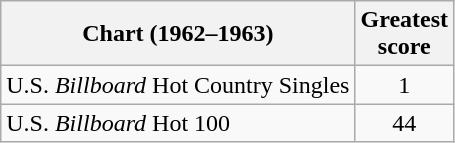<table class="wikitable">
<tr>
<th>Chart (1962–1963)</th>
<th>Greatest<br>score</th>
</tr>
<tr>
<td>U.S. <em>Billboard</em> Hot Country Singles</td>
<td style="text-align:center;">1</td>
</tr>
<tr>
<td>U.S. <em>Billboard</em> Hot 100</td>
<td style="text-align:center;">44</td>
</tr>
</table>
